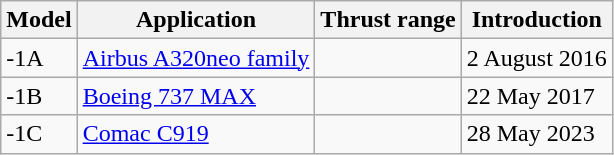<table class="wikitable">
<tr>
<th>Model</th>
<th>Application</th>
<th>Thrust range</th>
<th>Introduction</th>
</tr>
<tr>
<td>-1A</td>
<td><a href='#'>Airbus A320neo family</a></td>
<td></td>
<td>2 August 2016</td>
</tr>
<tr>
<td>-1B</td>
<td><a href='#'>Boeing 737 MAX</a></td>
<td></td>
<td>22 May 2017</td>
</tr>
<tr>
<td>-1C</td>
<td><a href='#'>Comac C919</a></td>
<td></td>
<td>28 May 2023</td>
</tr>
</table>
